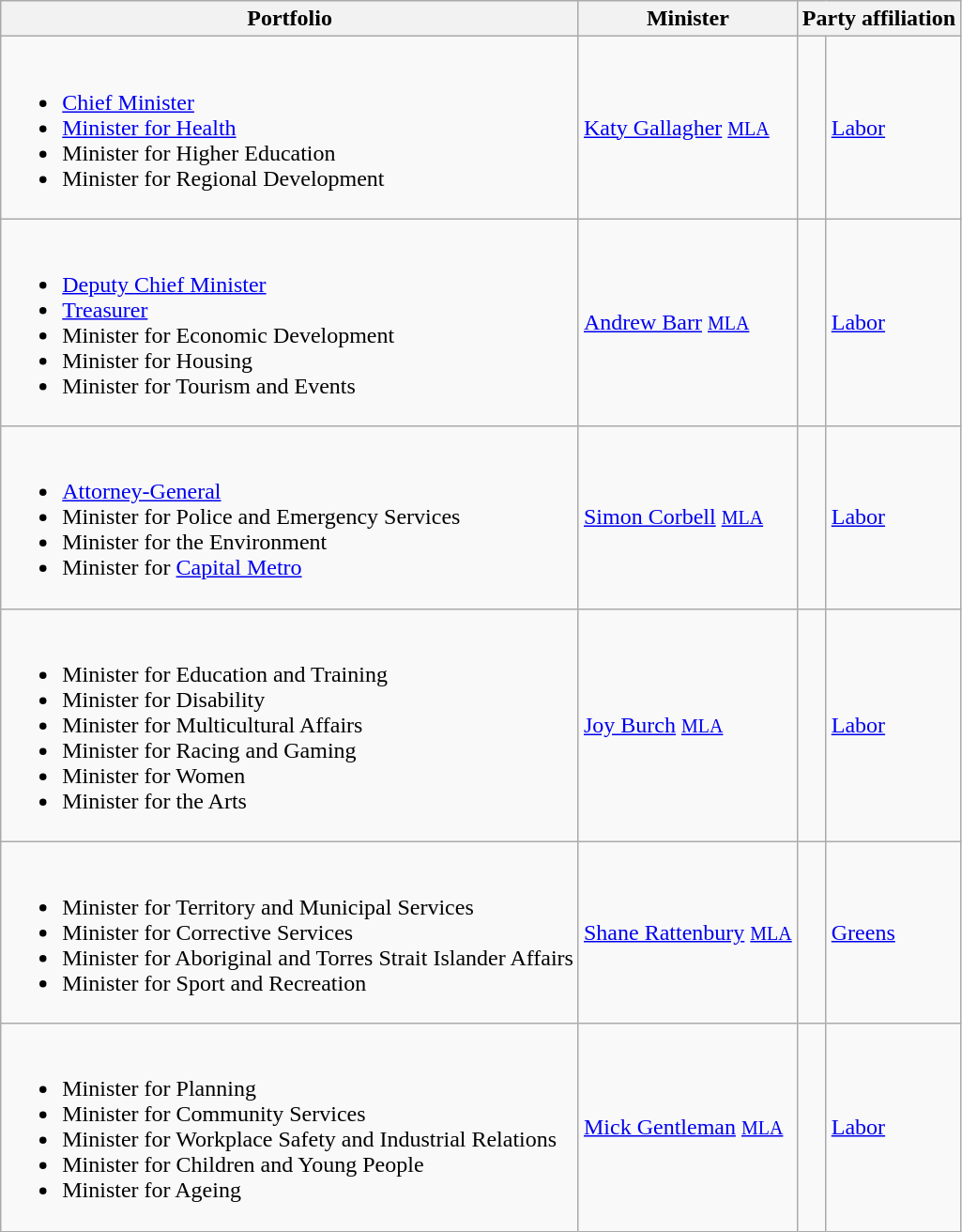<table class="wikitable">
<tr>
<th>Portfolio</th>
<th>Minister</th>
<th colspan=2>Party affiliation</th>
</tr>
<tr>
<td><br><ul><li><a href='#'>Chief Minister</a></li><li><a href='#'>Minister for Health</a></li><li>Minister for Higher Education</li><li>Minister for Regional Development</li></ul></td>
<td><a href='#'>Katy Gallagher</a> <small><a href='#'>MLA</a></small></td>
<td> </td>
<td><a href='#'>Labor</a></td>
</tr>
<tr>
<td><br><ul><li><a href='#'>Deputy Chief Minister</a></li><li><a href='#'>Treasurer</a></li><li>Minister for Economic Development</li><li>Minister for Housing</li><li>Minister for Tourism and Events</li></ul></td>
<td><a href='#'>Andrew Barr</a> <small><a href='#'>MLA</a></small></td>
<td> </td>
<td><a href='#'>Labor</a></td>
</tr>
<tr>
<td><br><ul><li><a href='#'>Attorney-General</a></li><li>Minister for Police and Emergency Services</li><li>Minister for the Environment</li><li>Minister for <a href='#'>Capital Metro</a></li></ul></td>
<td><a href='#'>Simon Corbell</a> <small><a href='#'>MLA</a></small></td>
<td> </td>
<td><a href='#'>Labor</a></td>
</tr>
<tr>
<td><br><ul><li>Minister for Education and Training</li><li>Minister for Disability</li><li>Minister for Multicultural Affairs</li><li>Minister for Racing and Gaming</li><li>Minister for Women</li><li>Minister for the Arts</li></ul></td>
<td><a href='#'>Joy Burch</a> <small><a href='#'>MLA</a></small></td>
<td> </td>
<td><a href='#'>Labor</a></td>
</tr>
<tr>
<td><br><ul><li>Minister for Territory and Municipal Services</li><li>Minister for Corrective Services</li><li>Minister for Aboriginal and Torres Strait Islander Affairs</li><li>Minister for Sport and Recreation</li></ul></td>
<td><a href='#'>Shane Rattenbury</a> <small><a href='#'>MLA</a></small></td>
<td> </td>
<td><a href='#'>Greens</a></td>
</tr>
<tr>
<td><br><ul><li>Minister for Planning</li><li>Minister for Community Services</li><li>Minister for Workplace Safety and Industrial Relations</li><li>Minister for Children and Young People</li><li>Minister for Ageing</li></ul></td>
<td><a href='#'>Mick Gentleman</a> <small><a href='#'>MLA</a></small></td>
<td> </td>
<td><a href='#'>Labor</a></td>
</tr>
</table>
